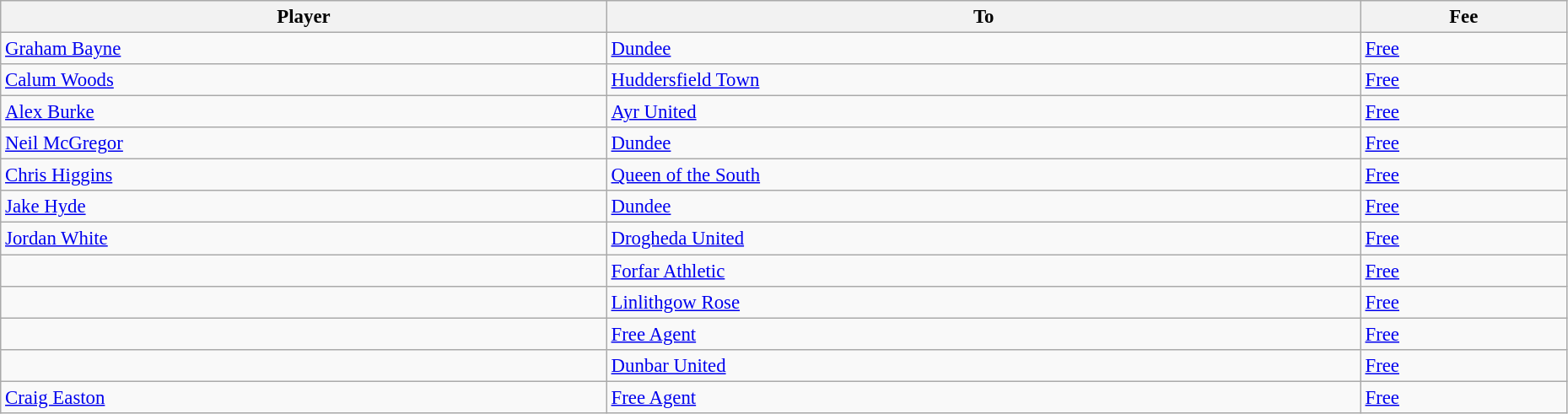<table class="wikitable" style="text-align:center; font-size:95%;width:98%; text-align:left">
<tr>
<th>Player</th>
<th>To</th>
<th>Fee</th>
</tr>
<tr>
<td><a href='#'>Graham Bayne</a></td>
<td><a href='#'>Dundee</a></td>
<td><a href='#'>Free</a></td>
</tr>
<tr>
<td><a href='#'>Calum Woods</a></td>
<td><a href='#'>Huddersfield Town</a></td>
<td><a href='#'>Free</a></td>
</tr>
<tr>
<td><a href='#'>Alex Burke</a></td>
<td><a href='#'>Ayr United</a></td>
<td><a href='#'>Free</a></td>
</tr>
<tr>
<td><a href='#'>Neil McGregor</a></td>
<td><a href='#'>Dundee</a></td>
<td><a href='#'>Free</a></td>
</tr>
<tr>
<td><a href='#'>Chris Higgins</a></td>
<td><a href='#'>Queen of the South</a></td>
<td><a href='#'>Free</a></td>
</tr>
<tr>
<td><a href='#'>Jake Hyde</a></td>
<td><a href='#'>Dundee</a></td>
<td><a href='#'>Free</a></td>
</tr>
<tr>
<td><a href='#'>Jordan White</a></td>
<td><a href='#'>Drogheda United</a></td>
<td><a href='#'>Free</a></td>
</tr>
<tr>
<td></td>
<td><a href='#'>Forfar Athletic</a></td>
<td><a href='#'>Free</a></td>
</tr>
<tr>
<td></td>
<td><a href='#'>Linlithgow Rose</a></td>
<td><a href='#'>Free</a></td>
</tr>
<tr>
<td></td>
<td><a href='#'>Free Agent</a></td>
<td><a href='#'>Free</a></td>
</tr>
<tr>
<td></td>
<td><a href='#'>Dunbar United</a></td>
<td><a href='#'>Free</a></td>
</tr>
<tr>
<td><a href='#'>Craig Easton</a></td>
<td><a href='#'>Free Agent</a></td>
<td><a href='#'>Free</a></td>
</tr>
</table>
